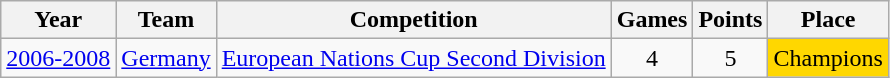<table class="wikitable">
<tr>
<th>Year</th>
<th>Team</th>
<th>Competition</th>
<th>Games</th>
<th>Points</th>
<th>Place</th>
</tr>
<tr align="center">
<td><a href='#'>2006-2008</a></td>
<td><a href='#'>Germany</a></td>
<td><a href='#'>European Nations Cup Second Division</a></td>
<td>4</td>
<td>5</td>
<td bgcolor="#FFD700">Champions</td>
</tr>
</table>
